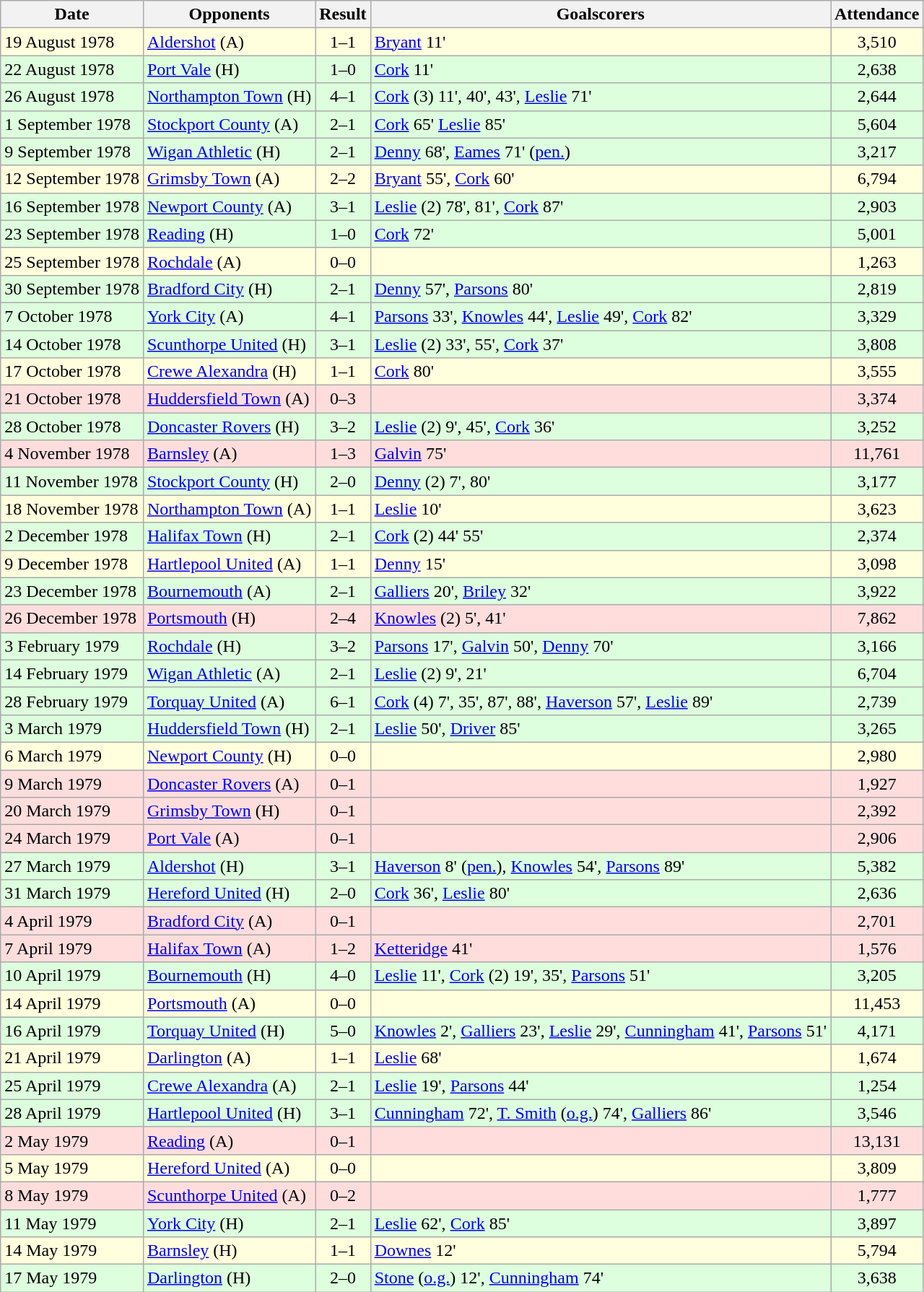<table class="wikitable">
<tr>
<th>Date</th>
<th>Opponents</th>
<th>Result</th>
<th>Goalscorers</th>
<th>Attendance</th>
</tr>
<tr bgcolor="#ffffdd">
<td>19 August 1978</td>
<td><a href='#'>Aldershot</a> (A)</td>
<td align="center">1–1</td>
<td><a href='#'>Bryant</a> 11'</td>
<td align="center">3,510</td>
</tr>
<tr bgcolor="#ddffdd">
<td>22 August 1978</td>
<td><a href='#'>Port Vale</a> (H)</td>
<td align="center">1–0</td>
<td><a href='#'>Cork</a> 11'</td>
<td align="center">2,638</td>
</tr>
<tr bgcolor="#ddffdd">
<td>26 August 1978</td>
<td><a href='#'>Northampton Town</a> (H)</td>
<td align="center">4–1</td>
<td><a href='#'>Cork</a> (3) 11', 40', 43', <a href='#'>Leslie</a> 71'</td>
<td align="center">2,644</td>
</tr>
<tr bgcolor="#ddffdd">
<td>1 September 1978</td>
<td><a href='#'>Stockport County</a> (A)</td>
<td align="center">2–1</td>
<td><a href='#'>Cork</a> 65' <a href='#'>Leslie</a> 85'</td>
<td align="center">5,604</td>
</tr>
<tr bgcolor="#ddffdd">
<td>9 September 1978</td>
<td><a href='#'>Wigan Athletic</a> (H)</td>
<td align="center">2–1</td>
<td><a href='#'>Denny</a> 68', <a href='#'>Eames</a> 71' (<a href='#'>pen.</a>)</td>
<td align="center">3,217</td>
</tr>
<tr bgcolor="#ffffdd">
<td>12 September 1978</td>
<td><a href='#'>Grimsby Town</a> (A)</td>
<td align="center">2–2</td>
<td><a href='#'>Bryant</a> 55', <a href='#'>Cork</a> 60'</td>
<td align="center">6,794</td>
</tr>
<tr bgcolor="#ddffdd">
<td>16 September 1978</td>
<td><a href='#'>Newport County</a> (A)</td>
<td align="center">3–1</td>
<td><a href='#'>Leslie</a> (2) 78', 81', <a href='#'>Cork</a> 87'</td>
<td align="center">2,903</td>
</tr>
<tr bgcolor="#ddffdd">
<td>23 September 1978</td>
<td><a href='#'>Reading</a> (H)</td>
<td align="center">1–0</td>
<td><a href='#'>Cork</a> 72'</td>
<td align="center">5,001</td>
</tr>
<tr bgcolor="#ffffdd">
<td>25 September 1978</td>
<td><a href='#'>Rochdale</a> (A)</td>
<td align="center">0–0</td>
<td></td>
<td align="center">1,263</td>
</tr>
<tr bgcolor="#ddffdd">
<td>30 September 1978</td>
<td><a href='#'>Bradford City</a> (H)</td>
<td align="center">2–1</td>
<td><a href='#'>Denny</a> 57', <a href='#'>Parsons</a> 80'</td>
<td align="center">2,819</td>
</tr>
<tr bgcolor="#ddffdd">
<td>7 October 1978</td>
<td><a href='#'>York City</a> (A)</td>
<td align="center">4–1</td>
<td><a href='#'>Parsons</a> 33', <a href='#'>Knowles</a> 44', <a href='#'>Leslie</a> 49', <a href='#'>Cork</a> 82'</td>
<td align="center">3,329</td>
</tr>
<tr bgcolor="#ddffdd">
<td>14 October 1978</td>
<td><a href='#'>Scunthorpe United</a> (H)</td>
<td align="center">3–1</td>
<td><a href='#'>Leslie</a> (2) 33', 55', <a href='#'>Cork</a> 37'</td>
<td align="center">3,808</td>
</tr>
<tr bgcolor="#ffffdd">
<td>17 October 1978</td>
<td><a href='#'>Crewe Alexandra</a> (H)</td>
<td align="center">1–1</td>
<td><a href='#'>Cork</a> 80'</td>
<td align="center">3,555</td>
</tr>
<tr bgcolor="#ffdddd">
<td>21 October 1978</td>
<td><a href='#'>Huddersfield Town</a> (A)</td>
<td align="center">0–3</td>
<td></td>
<td align="center">3,374</td>
</tr>
<tr bgcolor="#ddffdd">
<td>28 October 1978</td>
<td><a href='#'>Doncaster Rovers</a> (H)</td>
<td align="center">3–2</td>
<td><a href='#'>Leslie</a> (2) 9', 45', <a href='#'>Cork</a> 36'</td>
<td align="center">3,252</td>
</tr>
<tr bgcolor="#ffdddd">
<td>4 November 1978</td>
<td><a href='#'>Barnsley</a> (A)</td>
<td align="center">1–3</td>
<td><a href='#'>Galvin</a> 75'</td>
<td align="center">11,761</td>
</tr>
<tr bgcolor="#ddffdd">
<td>11 November 1978</td>
<td><a href='#'>Stockport County</a> (H)</td>
<td align="center">2–0</td>
<td><a href='#'>Denny</a> (2) 7', 80'</td>
<td align="center">3,177</td>
</tr>
<tr bgcolor="#ffffdd">
<td>18 November 1978</td>
<td><a href='#'>Northampton Town</a> (A)</td>
<td align="center">1–1</td>
<td><a href='#'>Leslie</a> 10'</td>
<td align="center">3,623</td>
</tr>
<tr bgcolor="#ddffdd">
<td>2 December 1978</td>
<td><a href='#'>Halifax Town</a> (H)</td>
<td align="center">2–1</td>
<td><a href='#'>Cork</a> (2) 44' 55'</td>
<td align="center">2,374</td>
</tr>
<tr bgcolor="#ffffdd">
<td>9 December 1978</td>
<td><a href='#'>Hartlepool United</a> (A)</td>
<td align="center">1–1</td>
<td><a href='#'>Denny</a> 15'</td>
<td align="center">3,098</td>
</tr>
<tr bgcolor="#ddffdd">
<td>23 December 1978</td>
<td><a href='#'>Bournemouth</a> (A)</td>
<td align="center">2–1</td>
<td><a href='#'>Galliers</a> 20', <a href='#'>Briley</a> 32'</td>
<td align="center">3,922</td>
</tr>
<tr bgcolor="#ffdddd">
<td>26 December 1978</td>
<td><a href='#'>Portsmouth</a> (H)</td>
<td align="center">2–4</td>
<td><a href='#'>Knowles</a> (2) 5', 41'</td>
<td align="center">7,862</td>
</tr>
<tr bgcolor="#ddffdd">
<td>3 February 1979</td>
<td><a href='#'>Rochdale</a> (H)</td>
<td align="center">3–2</td>
<td><a href='#'>Parsons</a> 17', <a href='#'>Galvin</a> 50', <a href='#'>Denny</a> 70'</td>
<td align="center">3,166</td>
</tr>
<tr bgcolor="#ddffdd">
<td>14 February 1979</td>
<td><a href='#'>Wigan Athletic</a> (A)</td>
<td align="center">2–1</td>
<td><a href='#'>Leslie</a> (2) 9', 21'</td>
<td align="center">6,704</td>
</tr>
<tr bgcolor="#ddffdd">
<td>28 February 1979</td>
<td><a href='#'>Torquay United</a> (A)</td>
<td align="center">6–1</td>
<td><a href='#'>Cork</a> (4) 7', 35', 87', 88', <a href='#'>Haverson</a> 57', <a href='#'>Leslie</a> 89'</td>
<td align="center">2,739</td>
</tr>
<tr bgcolor="#ddffdd">
<td>3 March 1979</td>
<td><a href='#'>Huddersfield Town</a> (H)</td>
<td align="center">2–1</td>
<td><a href='#'>Leslie</a> 50', <a href='#'>Driver</a> 85'</td>
<td align="center">3,265</td>
</tr>
<tr bgcolor="#ffffdd">
<td>6 March 1979</td>
<td><a href='#'>Newport County</a> (H)</td>
<td align="center">0–0</td>
<td></td>
<td align="center">2,980</td>
</tr>
<tr bgcolor="#ffdddd">
<td>9 March 1979</td>
<td><a href='#'>Doncaster Rovers</a> (A)</td>
<td align="center">0–1</td>
<td></td>
<td align="center">1,927</td>
</tr>
<tr bgcolor="#ffdddd">
<td>20 March 1979</td>
<td><a href='#'>Grimsby Town</a> (H)</td>
<td align="center">0–1</td>
<td></td>
<td align="center">2,392</td>
</tr>
<tr bgcolor="#ffdddd">
<td>24 March 1979</td>
<td><a href='#'>Port Vale</a> (A)</td>
<td align="center">0–1</td>
<td></td>
<td align="center">2,906</td>
</tr>
<tr bgcolor="#ddffdd">
<td>27 March 1979</td>
<td><a href='#'>Aldershot</a> (H)</td>
<td align="center">3–1</td>
<td><a href='#'>Haverson</a> 8' (<a href='#'>pen.</a>), <a href='#'>Knowles</a> 54', <a href='#'>Parsons</a> 89'</td>
<td align="center">5,382</td>
</tr>
<tr bgcolor="#ddffdd">
<td>31 March 1979</td>
<td><a href='#'>Hereford United</a> (H)</td>
<td align="center">2–0</td>
<td><a href='#'>Cork</a> 36', <a href='#'>Leslie</a> 80'</td>
<td align="center">2,636</td>
</tr>
<tr bgcolor="#ffdddd">
<td>4 April 1979</td>
<td><a href='#'>Bradford City</a> (A)</td>
<td align="center">0–1</td>
<td></td>
<td align="center">2,701</td>
</tr>
<tr bgcolor="#ffdddd">
<td>7 April 1979</td>
<td><a href='#'>Halifax Town</a> (A)</td>
<td align="center">1–2</td>
<td><a href='#'>Ketteridge</a> 41'</td>
<td align="center">1,576</td>
</tr>
<tr bgcolor="#ddffdd">
<td>10 April 1979</td>
<td><a href='#'>Bournemouth</a> (H)</td>
<td align="center">4–0</td>
<td><a href='#'>Leslie</a> 11', <a href='#'>Cork</a> (2) 19', 35', <a href='#'>Parsons</a> 51'</td>
<td align="center">3,205</td>
</tr>
<tr bgcolor="#ffffdd">
<td>14 April 1979</td>
<td><a href='#'>Portsmouth</a> (A)</td>
<td align="center">0–0</td>
<td></td>
<td align="center">11,453</td>
</tr>
<tr bgcolor="#ddffdd">
<td>16 April 1979</td>
<td><a href='#'>Torquay United</a> (H)</td>
<td align="center">5–0</td>
<td><a href='#'>Knowles</a> 2', <a href='#'>Galliers</a> 23', <a href='#'>Leslie</a> 29', <a href='#'>Cunningham</a> 41', <a href='#'>Parsons</a> 51'</td>
<td align="center">4,171</td>
</tr>
<tr bgcolor="#ffffdd">
<td>21 April 1979</td>
<td><a href='#'>Darlington</a> (A)</td>
<td align="center">1–1</td>
<td><a href='#'>Leslie</a> 68'</td>
<td align="center">1,674</td>
</tr>
<tr bgcolor="#ddffdd">
<td>25 April 1979</td>
<td><a href='#'>Crewe Alexandra</a> (A)</td>
<td align="center">2–1</td>
<td><a href='#'>Leslie</a> 19', <a href='#'>Parsons</a> 44'</td>
<td align="center">1,254</td>
</tr>
<tr bgcolor="#ddffdd">
<td>28 April 1979</td>
<td><a href='#'>Hartlepool United</a> (H)</td>
<td align="center">3–1</td>
<td><a href='#'>Cunningham</a> 72', <a href='#'>T. Smith</a> (<a href='#'>o.g.</a>) 74', <a href='#'>Galliers</a> 86'</td>
<td align="center">3,546</td>
</tr>
<tr bgcolor="#ffdddd">
<td>2 May 1979</td>
<td><a href='#'>Reading</a> (A)</td>
<td align="center">0–1</td>
<td></td>
<td align="center">13,131</td>
</tr>
<tr bgcolor="#ffffdd">
<td>5 May 1979</td>
<td><a href='#'>Hereford United</a> (A)</td>
<td align="center">0–0</td>
<td></td>
<td align="center">3,809</td>
</tr>
<tr bgcolor="#ffdddd">
<td>8 May 1979</td>
<td><a href='#'>Scunthorpe United</a> (A)</td>
<td align="center">0–2</td>
<td></td>
<td align="center">1,777</td>
</tr>
<tr bgcolor="#ddffdd">
<td>11 May 1979</td>
<td><a href='#'>York City</a> (H)</td>
<td align="center">2–1</td>
<td><a href='#'>Leslie</a> 62', <a href='#'>Cork</a> 85'</td>
<td align="center">3,897</td>
</tr>
<tr bgcolor="#ffffdd">
<td>14 May 1979</td>
<td><a href='#'>Barnsley</a> (H)</td>
<td align="center">1–1</td>
<td><a href='#'>Downes</a> 12'</td>
<td align="center">5,794</td>
</tr>
<tr bgcolor="#ddffdd">
<td>17 May 1979</td>
<td><a href='#'>Darlington</a> (H)</td>
<td align="center">2–0</td>
<td><a href='#'>Stone</a> (<a href='#'>o.g.</a>) 12', <a href='#'>Cunningham</a> 74'</td>
<td align="center">3,638</td>
</tr>
</table>
